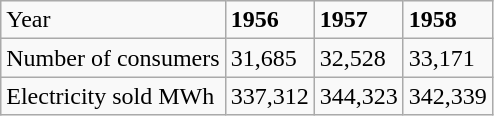<table class="wikitable">
<tr>
<td>Year</td>
<td><strong>1956</strong></td>
<td><strong>1957</strong></td>
<td><strong>1958</strong></td>
</tr>
<tr>
<td>Number of consumers</td>
<td>31,685</td>
<td>32,528</td>
<td>33,171</td>
</tr>
<tr>
<td>Electricity sold MWh</td>
<td>337,312</td>
<td>344,323</td>
<td>342,339</td>
</tr>
</table>
